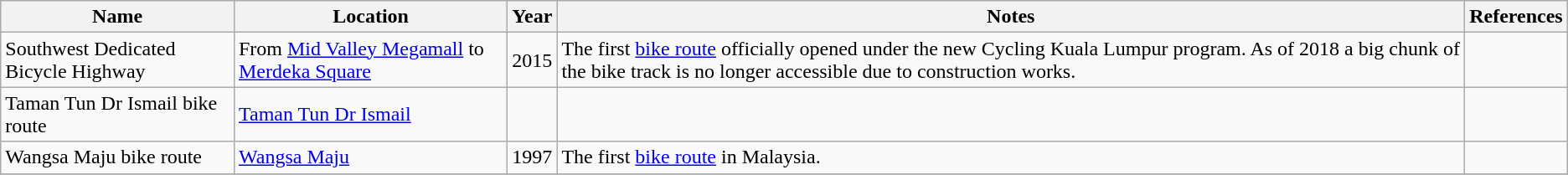<table class="wikitable sortable">
<tr>
<th>Name</th>
<th>Location</th>
<th>Year</th>
<th class="unsortable">Notes</th>
<th class="unsortable">References</th>
</tr>
<tr>
<td>Southwest Dedicated Bicycle Highway</td>
<td>From <a href='#'>Mid Valley Megamall</a> to <a href='#'>Merdeka Square</a></td>
<td>2015</td>
<td>The first <a href='#'>bike route</a> officially opened under the new Cycling Kuala Lumpur program. As of 2018 a big chunk of the bike track is no longer accessible due to construction works.</td>
<td></td>
</tr>
<tr>
<td>Taman Tun Dr Ismail bike route</td>
<td><a href='#'>Taman Tun Dr Ismail</a></td>
<td></td>
<td></td>
<td></td>
</tr>
<tr>
<td>Wangsa Maju bike route</td>
<td><a href='#'>Wangsa Maju</a></td>
<td>1997</td>
<td>The first <a href='#'>bike route</a> in Malaysia.</td>
<td></td>
</tr>
<tr>
</tr>
</table>
